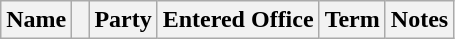<table class="wikitable sortable">
<tr>
<th>Name</th>
<th class="unsortable">  </th>
<th>Party</th>
<th>Entered Office</th>
<th>Term</th>
<th>Notes<br>































































</th>
</tr>
</table>
